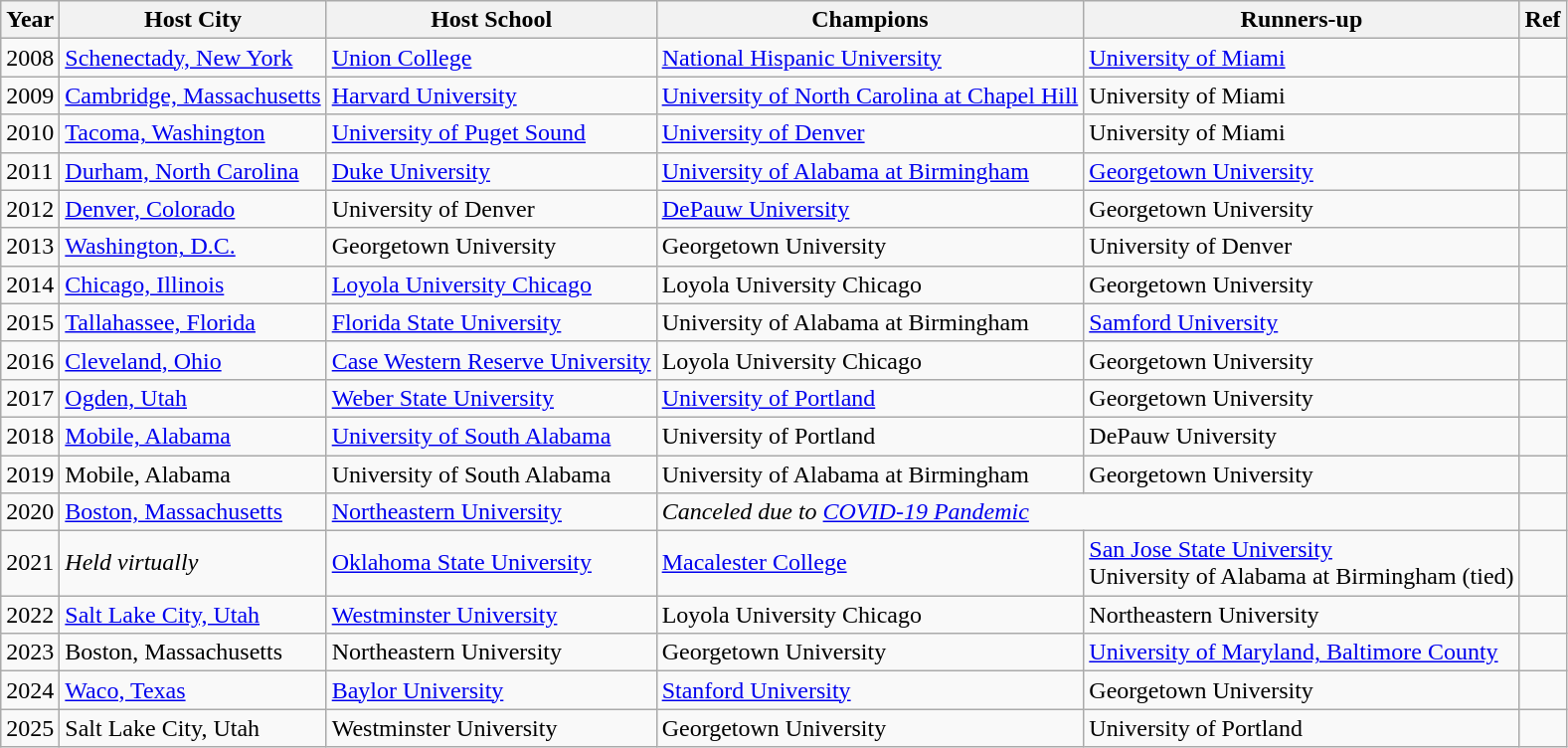<table class="wikitable">
<tr>
<th>Year</th>
<th>Host City</th>
<th>Host School</th>
<th>Champions</th>
<th>Runners-up</th>
<th>Ref</th>
</tr>
<tr>
<td>2008</td>
<td><a href='#'>Schenectady, New York</a></td>
<td><a href='#'>Union College</a></td>
<td><a href='#'>National Hispanic University</a></td>
<td><a href='#'>University of Miami</a></td>
<td></td>
</tr>
<tr>
<td>2009</td>
<td><a href='#'>Cambridge, Massachusetts</a></td>
<td><a href='#'>Harvard University</a></td>
<td><a href='#'>University of North Carolina at Chapel Hill</a></td>
<td>University of Miami</td>
<td></td>
</tr>
<tr>
<td>2010</td>
<td><a href='#'>Tacoma, Washington</a></td>
<td><a href='#'>University of Puget Sound</a></td>
<td><a href='#'>University of Denver</a></td>
<td>University of Miami</td>
<td></td>
</tr>
<tr>
<td>2011</td>
<td><a href='#'>Durham, North Carolina</a></td>
<td><a href='#'>Duke University</a></td>
<td><a href='#'>University of Alabama at Birmingham</a></td>
<td><a href='#'>Georgetown University</a></td>
<td></td>
</tr>
<tr>
<td>2012</td>
<td><a href='#'>Denver, Colorado</a></td>
<td>University of Denver</td>
<td><a href='#'>DePauw University</a></td>
<td>Georgetown University</td>
<td></td>
</tr>
<tr>
<td>2013</td>
<td><a href='#'>Washington, D.C.</a></td>
<td>Georgetown University</td>
<td>Georgetown University</td>
<td>University of Denver</td>
<td></td>
</tr>
<tr>
<td>2014</td>
<td><a href='#'>Chicago, Illinois</a></td>
<td><a href='#'>Loyola University Chicago</a></td>
<td>Loyola University Chicago</td>
<td>Georgetown University</td>
<td></td>
</tr>
<tr>
<td>2015</td>
<td><a href='#'>Tallahassee, Florida</a></td>
<td><a href='#'>Florida State University</a></td>
<td>University of Alabama at Birmingham</td>
<td><a href='#'>Samford University</a></td>
<td></td>
</tr>
<tr>
<td>2016</td>
<td><a href='#'>Cleveland, Ohio</a></td>
<td><a href='#'>Case Western Reserve University</a></td>
<td>Loyola University Chicago</td>
<td>Georgetown University</td>
<td></td>
</tr>
<tr>
<td>2017</td>
<td><a href='#'>Ogden, Utah</a></td>
<td><a href='#'>Weber State University</a></td>
<td><a href='#'>University of Portland</a></td>
<td>Georgetown University</td>
<td></td>
</tr>
<tr>
<td>2018</td>
<td><a href='#'>Mobile, Alabama</a></td>
<td><a href='#'>University of South Alabama</a></td>
<td>University of Portland</td>
<td>DePauw University</td>
<td></td>
</tr>
<tr>
<td>2019</td>
<td>Mobile, Alabama</td>
<td>University of South Alabama</td>
<td>University of Alabama at Birmingham</td>
<td>Georgetown University</td>
<td></td>
</tr>
<tr>
<td>2020</td>
<td><a href='#'>Boston, Massachusetts</a></td>
<td><a href='#'>Northeastern University</a></td>
<td colspan="2"><em>Canceled due to <a href='#'>COVID-19 Pandemic</a></em></td>
<td></td>
</tr>
<tr>
<td>2021</td>
<td><em>Held virtually</em></td>
<td><a href='#'>Oklahoma State University</a></td>
<td><a href='#'>Macalester College</a></td>
<td><a href='#'>San Jose State University</a><br>University of Alabama at Birmingham
(tied)</td>
<td></td>
</tr>
<tr>
<td>2022</td>
<td><a href='#'>Salt Lake City, Utah</a></td>
<td><a href='#'>Westminster University</a></td>
<td>Loyola University Chicago</td>
<td>Northeastern University</td>
<td></td>
</tr>
<tr>
<td>2023</td>
<td>Boston, Massachusetts</td>
<td>Northeastern University</td>
<td>Georgetown University</td>
<td><a href='#'>University of Maryland, Baltimore County</a></td>
<td></td>
</tr>
<tr>
<td>2024</td>
<td><a href='#'>Waco, Texas</a></td>
<td><a href='#'>Baylor University</a></td>
<td><a href='#'>Stanford University</a></td>
<td>Georgetown University</td>
<td></td>
</tr>
<tr>
<td>2025</td>
<td>Salt Lake City, Utah</td>
<td>Westminster University</td>
<td>Georgetown University</td>
<td>University of Portland</td>
<td></td>
</tr>
</table>
